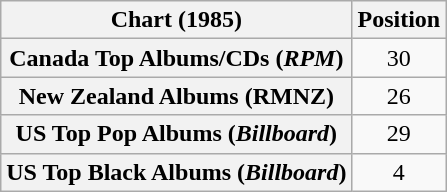<table class="wikitable sortable plainrowheaders" style="text-align:center">
<tr>
<th scope="col">Chart (1985)</th>
<th scope="col">Position</th>
</tr>
<tr>
<th scope="row">Canada Top Albums/CDs (<em>RPM</em>)</th>
<td>30</td>
</tr>
<tr>
<th scope="row">New Zealand Albums (RMNZ)</th>
<td>26</td>
</tr>
<tr>
<th scope="row">US Top Pop Albums (<em>Billboard</em>)</th>
<td>29</td>
</tr>
<tr>
<th scope="row">US Top Black Albums (<em>Billboard</em>)</th>
<td>4</td>
</tr>
</table>
